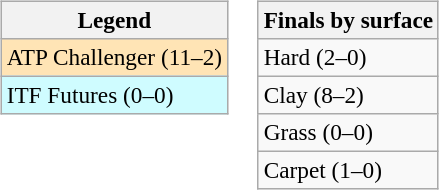<table>
<tr valign=top>
<td><br><table class=wikitable style=font-size:97%>
<tr>
<th>Legend</th>
</tr>
<tr bgcolor=moccasin>
<td>ATP Challenger (11–2)</td>
</tr>
<tr bgcolor=cffcff>
<td>ITF Futures (0–0)</td>
</tr>
</table>
</td>
<td><br><table class=wikitable style=font-size:97%>
<tr>
<th>Finals by surface</th>
</tr>
<tr>
<td>Hard (2–0)</td>
</tr>
<tr>
<td>Clay (8–2)</td>
</tr>
<tr>
<td>Grass (0–0)</td>
</tr>
<tr>
<td>Carpet (1–0)</td>
</tr>
</table>
</td>
</tr>
</table>
